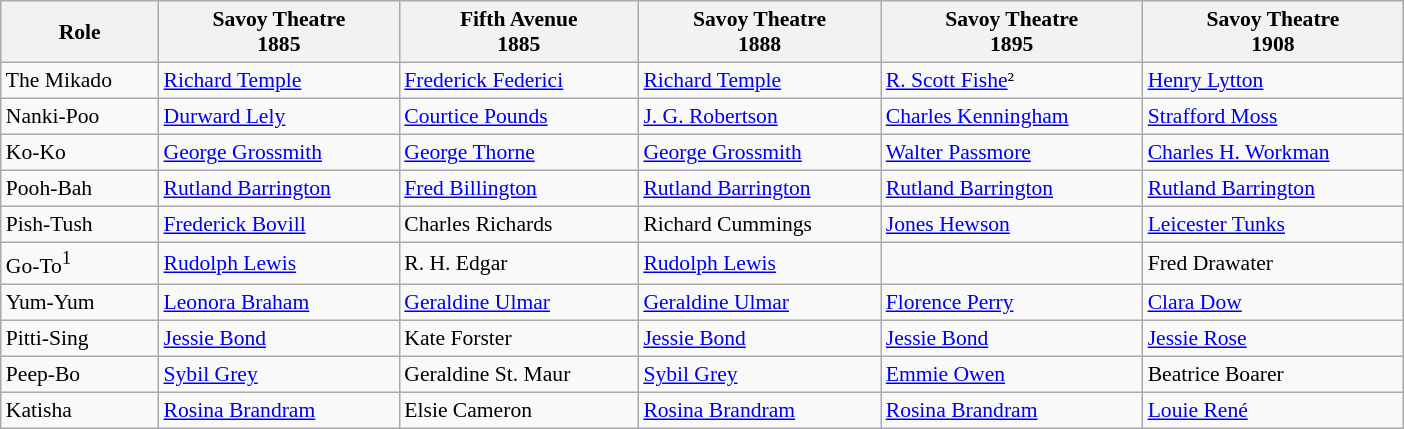<table class="wikitable" style="width: 65em; font-size: 90%; line-height: 1.2">
<tr>
<th>Role</th>
<th>Savoy Theatre<br>1885</th>
<th>Fifth Avenue<br>1885</th>
<th>Savoy Theatre<br>1888</th>
<th>Savoy Theatre<br>1895</th>
<th>Savoy Theatre<br>1908</th>
</tr>
<tr>
<td>The Mikado</td>
<td><a href='#'>Richard Temple</a></td>
<td><a href='#'>Frederick Federici</a></td>
<td><a href='#'>Richard Temple</a></td>
<td><a href='#'>R. Scott Fishe</a>²</td>
<td><a href='#'>Henry Lytton</a></td>
</tr>
<tr>
<td>Nanki-Poo</td>
<td><a href='#'>Durward Lely</a></td>
<td><a href='#'>Courtice Pounds</a></td>
<td><a href='#'>J. G. Robertson</a></td>
<td><a href='#'>Charles Kenningham</a></td>
<td><a href='#'>Strafford Moss</a></td>
</tr>
<tr>
<td>Ko-Ko</td>
<td><a href='#'>George Grossmith</a></td>
<td><a href='#'>George Thorne</a></td>
<td><a href='#'>George Grossmith</a></td>
<td><a href='#'>Walter Passmore</a></td>
<td><a href='#'>Charles H. Workman</a></td>
</tr>
<tr>
<td>Pooh-Bah</td>
<td><a href='#'>Rutland Barrington</a></td>
<td><a href='#'>Fred Billington</a></td>
<td><a href='#'>Rutland Barrington</a></td>
<td><a href='#'>Rutland Barrington</a></td>
<td><a href='#'>Rutland Barrington</a></td>
</tr>
<tr>
<td>Pish-Tush</td>
<td><a href='#'>Frederick Bovill</a></td>
<td>Charles Richards</td>
<td>Richard Cummings</td>
<td><a href='#'>Jones Hewson</a></td>
<td><a href='#'>Leicester Tunks</a></td>
</tr>
<tr>
<td>Go-To<sup>1</sup></td>
<td><a href='#'>Rudolph Lewis</a></td>
<td>R. H. Edgar</td>
<td><a href='#'>Rudolph Lewis</a></td>
<td></td>
<td>Fred Drawater</td>
</tr>
<tr>
<td>Yum-Yum</td>
<td><a href='#'>Leonora Braham</a></td>
<td><a href='#'>Geraldine Ulmar</a></td>
<td><a href='#'>Geraldine Ulmar</a></td>
<td><a href='#'>Florence Perry</a></td>
<td><a href='#'>Clara Dow</a></td>
</tr>
<tr>
<td>Pitti-Sing</td>
<td><a href='#'>Jessie Bond</a></td>
<td>Kate Forster</td>
<td><a href='#'>Jessie Bond</a></td>
<td><a href='#'>Jessie Bond</a></td>
<td><a href='#'>Jessie Rose</a></td>
</tr>
<tr>
<td>Peep-Bo</td>
<td><a href='#'>Sybil Grey</a></td>
<td>Geraldine St. Maur</td>
<td><a href='#'>Sybil Grey</a></td>
<td><a href='#'>Emmie Owen</a></td>
<td>Beatrice Boarer</td>
</tr>
<tr>
<td>Katisha</td>
<td><a href='#'>Rosina Brandram</a></td>
<td>Elsie Cameron</td>
<td><a href='#'>Rosina Brandram</a></td>
<td><a href='#'>Rosina Brandram</a></td>
<td><a href='#'>Louie René</a></td>
</tr>
</table>
